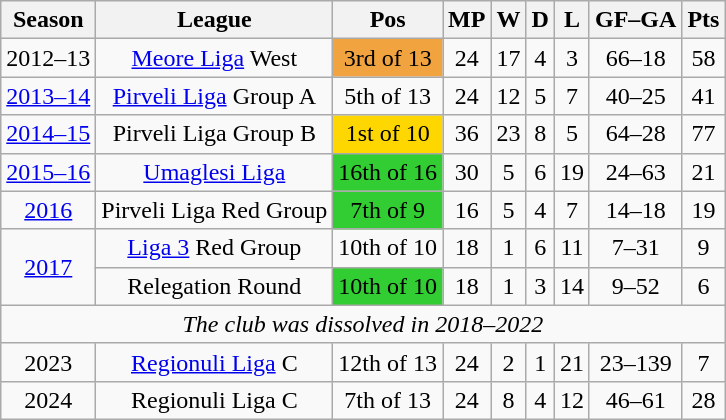<table class="wikitable sortable" style="text-align: center">
<tr>
<th>Season</th>
<th>League</th>
<th>Pos</th>
<th>MP</th>
<th>W</th>
<th>D</th>
<th>L</th>
<th>GF–GA</th>
<th>Pts</th>
</tr>
<tr>
<td>2012–13</td>
<td><a href='#'>Meore Liga</a> West</td>
<td bgcolor=#F1A33F>3rd of 13</td>
<td>24</td>
<td>17</td>
<td>4</td>
<td>3</td>
<td>66–18</td>
<td>58</td>
</tr>
<tr>
<td><a href='#'>2013–14</a></td>
<td><a href='#'>Pirveli Liga</a> Group A</td>
<td>5th of 13</td>
<td>24</td>
<td>12</td>
<td>5</td>
<td>7</td>
<td>40–25</td>
<td>41</td>
</tr>
<tr>
<td><a href='#'>2014–15</a></td>
<td>Pirveli Liga Group B</td>
<td bgcolor=Gold>1st of 10</td>
<td>36</td>
<td>23</td>
<td>8</td>
<td>5</td>
<td>64–28</td>
<td>77</td>
</tr>
<tr>
<td><a href='#'>2015–16</a></td>
<td><a href='#'>Umaglesi Liga</a></td>
<td bgcolor=LimeGreen>16th of 16</td>
<td>30</td>
<td>5</td>
<td>6</td>
<td>19</td>
<td>24–63</td>
<td>21</td>
</tr>
<tr>
<td><a href='#'>2016</a></td>
<td>Pirveli Liga Red Group</td>
<td bgcolor=LimeGreen>7th of 9</td>
<td>16</td>
<td>5</td>
<td>4</td>
<td>7</td>
<td>14–18</td>
<td>19</td>
</tr>
<tr>
<td rowspan=2><a href='#'>2017</a></td>
<td><a href='#'>Liga 3</a> Red Group</td>
<td>10th of 10</td>
<td>18</td>
<td>1</td>
<td>6</td>
<td>11</td>
<td>7–31</td>
<td>9</td>
</tr>
<tr>
<td>Relegation Round</td>
<td bgcolor=LimeGreen>10th of 10</td>
<td>18</td>
<td>1</td>
<td>3</td>
<td>14</td>
<td>9–52</td>
<td>6</td>
</tr>
<tr>
<td colspan=9><em>The club was dissolved in 2018–2022</em></td>
</tr>
<tr>
<td>2023</td>
<td><a href='#'>Regionuli Liga</a> C</td>
<td>12th of 13</td>
<td>24</td>
<td>2</td>
<td>1</td>
<td>21</td>
<td>23–139</td>
<td>7</td>
</tr>
<tr>
<td>2024</td>
<td>Regionuli Liga C</td>
<td>7th of 13</td>
<td>24</td>
<td>8</td>
<td>4</td>
<td>12</td>
<td>46–61</td>
<td>28</td>
</tr>
</table>
